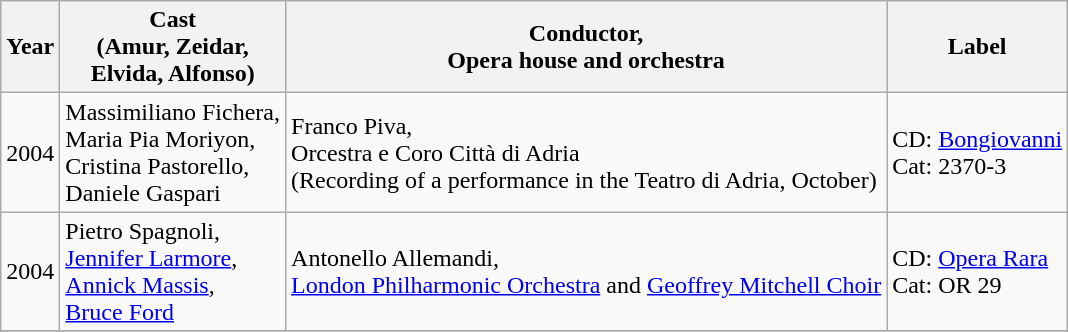<table class="wikitable">
<tr>
<th>Year</th>
<th>Cast <br>(Amur, Zeidar,<br>Elvida, Alfonso)</th>
<th>Conductor,<br>Opera house and orchestra</th>
<th>Label</th>
</tr>
<tr>
<td>2004</td>
<td>Massimiliano Fichera,<br>Maria Pia Moriyon,<br>Cristina Pastorello,<br>Daniele Gaspari</td>
<td>Franco Piva,<br>Orcestra e Coro Città di Adria<br>(Recording of a performance in the Teatro di Adria, October)</td>
<td>CD: <a href='#'>Bongiovanni</a><br>Cat: 2370-3</td>
</tr>
<tr>
<td>2004</td>
<td>Pietro Spagnoli,<br><a href='#'>Jennifer Larmore</a>,<br><a href='#'>Annick Massis</a>,<br><a href='#'>Bruce Ford</a></td>
<td>Antonello Allemandi,<br><a href='#'>London Philharmonic Orchestra</a> and <a href='#'>Geoffrey Mitchell Choir</a></td>
<td>CD: <a href='#'>Opera Rara</a><br>Cat: OR 29</td>
</tr>
<tr>
</tr>
</table>
